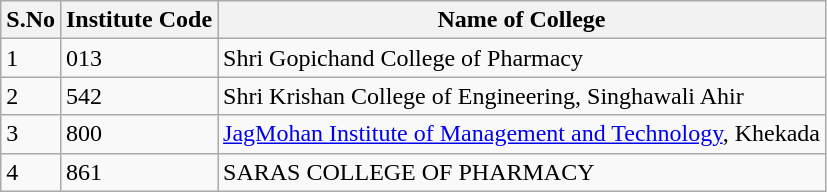<table class="wikitable sortable">
<tr>
<th>S.No</th>
<th>Institute Code</th>
<th>Name of College</th>
</tr>
<tr>
<td>1</td>
<td>013</td>
<td>Shri Gopichand College of Pharmacy</td>
</tr>
<tr>
<td>2</td>
<td>542</td>
<td>Shri Krishan College of Engineering, Singhawali Ahir</td>
</tr>
<tr>
<td>3</td>
<td>800</td>
<td><a href='#'>JagMohan Institute of Management and Technology</a>, Khekada</td>
</tr>
<tr>
<td>4</td>
<td>861</td>
<td>SARAS COLLEGE OF PHARMACY</td>
</tr>
</table>
